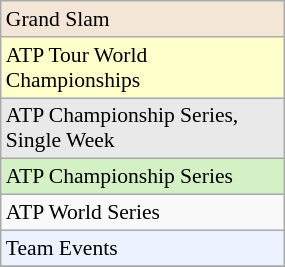<table class="wikitable" style="font-size:90%;" width=15%>
<tr bgcolor="#F3E6D7">
<td>Grand Slam</td>
</tr>
<tr bgcolor="#FFFFCC">
<td>ATP Tour World Championships</td>
</tr>
<tr bgcolor="#E9E9E9">
<td>ATP Championship Series, Single Week</td>
</tr>
<tr bgcolor="#D4F1C5">
<td>ATP Championship Series</td>
</tr>
<tr bgcolor=>
<td>ATP World Series</td>
</tr>
<tr bgcolor="#ECF2FF">
<td>Team Events</td>
</tr>
<tr>
</tr>
</table>
